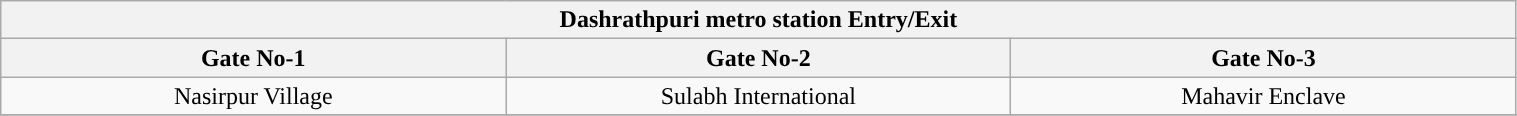<table class="wikitable" style="text-align: center;" width="80%">
<tr>
<th align="center" colspan="5" style="background:#"><span>Dashrathpuri metro station Entry/Exit</span></th>
</tr>
<tr>
<th style="width:25%;">Gate No-1 </th>
<th style="width:25%;">Gate No-2</th>
<th style="width:25%;">Gate No-3 </th>
</tr>
<tr>
<td>Nasirpur Village</td>
<td>Sulabh International</td>
<td>Mahavir Enclave</td>
</tr>
<tr>
</tr>
</table>
